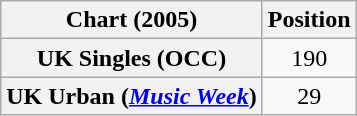<table class="wikitable sortable plainrowheaders" style="text-align:center">
<tr>
<th>Chart (2005)</th>
<th>Position</th>
</tr>
<tr>
<th scope="row">UK Singles (OCC)</th>
<td>190</td>
</tr>
<tr>
<th scope="row">UK Urban (<em><a href='#'>Music Week</a></em>)<br></th>
<td>29</td>
</tr>
</table>
